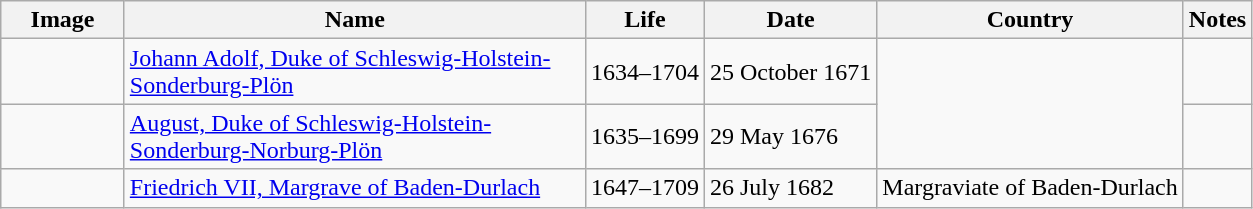<table class="wikitable">
<tr>
<th style="width: 75px;">Image</th>
<th style="width: 300px;">Name</th>
<th>Life</th>
<th>Date</th>
<th>Country</th>
<th>Notes</th>
</tr>
<tr>
<td></td>
<td><a href='#'>Johann Adolf, Duke of Schleswig-Holstein-Sonderburg-Plön</a></td>
<td>1634–1704</td>
<td>25 October 1671</td>
<td rowspan="2"></td>
<td></td>
</tr>
<tr>
<td></td>
<td><a href='#'>August, Duke of Schleswig-Holstein-Sonderburg-Norburg-Plön</a></td>
<td>1635–1699</td>
<td>29 May 1676</td>
<td></td>
</tr>
<tr>
<td></td>
<td><a href='#'>Friedrich VII, Margrave of Baden-Durlach</a></td>
<td>1647–1709</td>
<td>26 July 1682</td>
<td> Margraviate of Baden-Durlach</td>
<td></td>
</tr>
</table>
